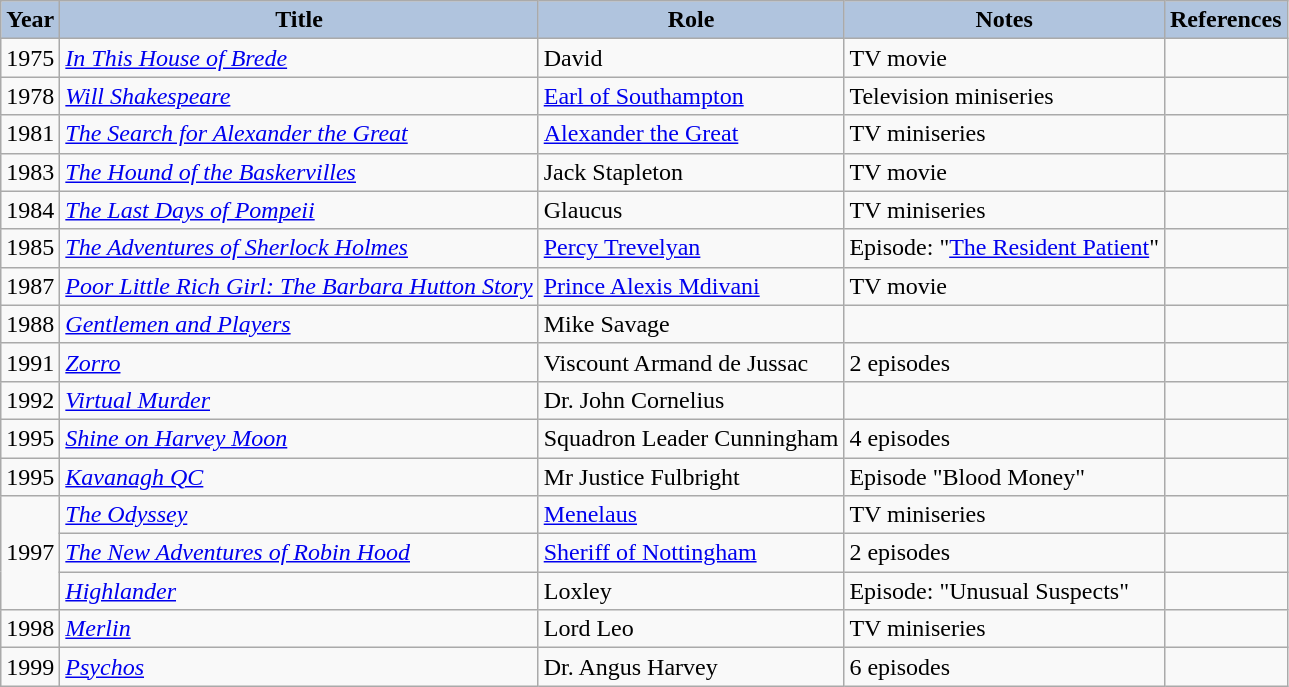<table class="wikitable">
<tr>
<th style="background:#B0C4DE;">Year</th>
<th style="background:#B0C4DE;">Title</th>
<th style="background:#B0C4DE;">Role</th>
<th style="background:#B0C4DE;">Notes</th>
<th style="background:#B0C4DE;">References</th>
</tr>
<tr>
<td>1975</td>
<td><em><a href='#'>In This House of Brede</a></em></td>
<td>David</td>
<td>TV movie</td>
<td></td>
</tr>
<tr>
<td>1978</td>
<td><em><a href='#'>Will Shakespeare</a></em></td>
<td><a href='#'>Earl of Southampton</a></td>
<td>Television miniseries</td>
<td></td>
</tr>
<tr>
<td>1981</td>
<td><em><a href='#'>The Search for Alexander the Great</a></em></td>
<td><a href='#'>Alexander the Great</a></td>
<td>TV miniseries</td>
<td></td>
</tr>
<tr>
<td>1983</td>
<td><em><a href='#'>The Hound of the Baskervilles</a></em></td>
<td>Jack Stapleton</td>
<td>TV movie</td>
<td></td>
</tr>
<tr>
<td>1984</td>
<td><em><a href='#'>The Last Days of Pompeii</a></em></td>
<td>Glaucus</td>
<td>TV miniseries</td>
<td></td>
</tr>
<tr>
<td>1985</td>
<td><em><a href='#'>The Adventures of Sherlock Holmes</a></em></td>
<td><a href='#'>Percy Trevelyan</a></td>
<td>Episode: "<a href='#'>The Resident Patient</a>"</td>
<td></td>
</tr>
<tr>
<td>1987</td>
<td><em><a href='#'>Poor Little Rich Girl: The Barbara Hutton Story</a></em></td>
<td><a href='#'>Prince Alexis Mdivani</a></td>
<td>TV movie</td>
<td></td>
</tr>
<tr>
<td>1988</td>
<td><em><a href='#'>Gentlemen and Players</a></em></td>
<td>Mike Savage</td>
<td></td>
<td></td>
</tr>
<tr>
<td>1991</td>
<td><em><a href='#'>Zorro</a></em></td>
<td>Viscount Armand de Jussac</td>
<td>2 episodes</td>
<td></td>
</tr>
<tr>
<td>1992</td>
<td><em><a href='#'>Virtual Murder</a></em></td>
<td>Dr. John Cornelius</td>
<td></td>
<td></td>
</tr>
<tr>
<td>1995</td>
<td><em><a href='#'>Shine on Harvey Moon</a></em></td>
<td>Squadron Leader Cunningham</td>
<td>4 episodes</td>
<td></td>
</tr>
<tr>
<td>1995</td>
<td><em><a href='#'>Kavanagh QC</a></em></td>
<td>Mr Justice Fulbright</td>
<td>Episode "Blood Money"</td>
<td></td>
</tr>
<tr>
<td rowspan=3>1997</td>
<td><em><a href='#'>The Odyssey</a></em></td>
<td><a href='#'>Menelaus</a></td>
<td>TV miniseries</td>
<td></td>
</tr>
<tr>
<td><em><a href='#'>The New Adventures of Robin Hood</a></em></td>
<td><a href='#'>Sheriff of Nottingham</a></td>
<td>2 episodes</td>
<td></td>
</tr>
<tr>
<td><em><a href='#'>Highlander</a></em></td>
<td>Loxley</td>
<td>Episode: "Unusual Suspects"</td>
<td></td>
</tr>
<tr>
<td>1998</td>
<td><em><a href='#'>Merlin</a></em></td>
<td>Lord Leo</td>
<td>TV miniseries</td>
<td></td>
</tr>
<tr>
<td>1999</td>
<td><em><a href='#'>Psychos</a></em></td>
<td>Dr. Angus Harvey</td>
<td>6 episodes</td>
<td></td>
</tr>
</table>
